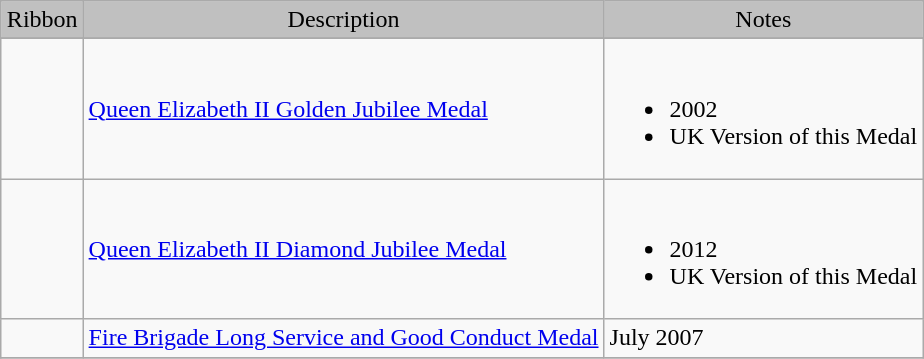<table class="wikitable" style="margin:1em auto;">
<tr style="background:silver;" align="center">
<td>Ribbon</td>
<td>Description</td>
<td>Notes</td>
</tr>
<tr>
</tr>
<tr>
<td></td>
<td><a href='#'>Queen Elizabeth II Golden Jubilee Medal</a></td>
<td><br><ul><li>2002</li><li>UK Version of this Medal</li></ul></td>
</tr>
<tr>
<td></td>
<td><a href='#'>Queen Elizabeth II Diamond Jubilee Medal</a></td>
<td><br><ul><li>2012</li><li>UK Version of this Medal</li></ul></td>
</tr>
<tr>
<td></td>
<td><a href='#'>Fire Brigade Long Service and Good Conduct Medal</a></td>
<td>July 2007</td>
</tr>
<tr>
</tr>
</table>
